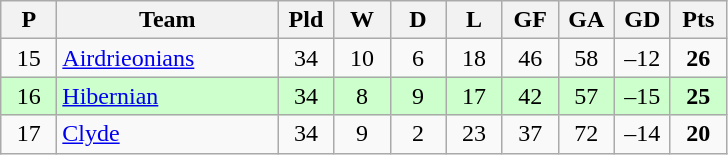<table class="wikitable" style="text-align: center;">
<tr>
<th width=30>P</th>
<th width=140>Team</th>
<th width=30>Pld</th>
<th width=30>W</th>
<th width=30>D</th>
<th width=30>L</th>
<th width=30>GF</th>
<th width=30>GA</th>
<th width=30>GD</th>
<th width=30>Pts</th>
</tr>
<tr>
<td>15</td>
<td align=left><a href='#'>Airdrieonians</a></td>
<td>34</td>
<td>10</td>
<td>6</td>
<td>18</td>
<td>46</td>
<td>58</td>
<td>–12</td>
<td><strong>26</strong></td>
</tr>
<tr style="background:#ccffcc;">
<td>16</td>
<td align=left><a href='#'>Hibernian</a></td>
<td>34</td>
<td>8</td>
<td>9</td>
<td>17</td>
<td>42</td>
<td>57</td>
<td>–15</td>
<td><strong>25</strong></td>
</tr>
<tr>
<td>17</td>
<td align=left><a href='#'>Clyde</a></td>
<td>34</td>
<td>9</td>
<td>2</td>
<td>23</td>
<td>37</td>
<td>72</td>
<td>–14</td>
<td><strong>20</strong></td>
</tr>
</table>
